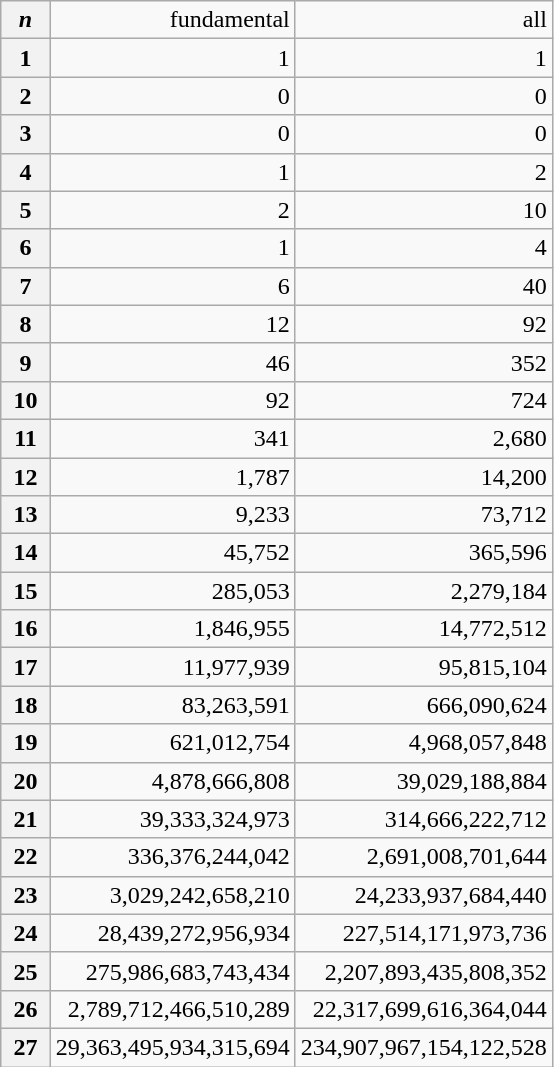<table class="wikitable" style="text-align:right;">
<tr>
<th style="padding: 0em .5em;"><em>n</em></th>
<td>fundamental</td>
<td>all</td>
</tr>
<tr>
<th style="padding: 0em .5em;">1</th>
<td>1</td>
<td>1</td>
</tr>
<tr>
<th style="padding: 0em .5em;">2</th>
<td>0</td>
<td>0</td>
</tr>
<tr>
<th style="padding: 0em .5em;">3</th>
<td>0</td>
<td>0</td>
</tr>
<tr>
<th style="padding: 0em .5em;">4</th>
<td>1</td>
<td>2</td>
</tr>
<tr>
<th style="padding: 0em .5em;">5</th>
<td>2</td>
<td>10</td>
</tr>
<tr>
<th style="padding: 0em .5em;">6</th>
<td>1</td>
<td>4</td>
</tr>
<tr>
<th style="padding: 0em .5em;">7</th>
<td>6</td>
<td>40</td>
</tr>
<tr>
<th style="padding: 0em .5em;">8</th>
<td>12</td>
<td>92</td>
</tr>
<tr>
<th style="padding: 0em .5em;">9</th>
<td>46</td>
<td>352</td>
</tr>
<tr>
<th style="padding: 0em .5em;">10</th>
<td>92</td>
<td>724</td>
</tr>
<tr>
<th style="padding: 0em .5em;">11</th>
<td>341</td>
<td>2,680</td>
</tr>
<tr>
<th style="padding: 0em .5em;">12</th>
<td>1,787</td>
<td>14,200</td>
</tr>
<tr>
<th style="padding: 0em .5em;">13</th>
<td>9,233</td>
<td>73,712</td>
</tr>
<tr>
<th style="padding: 0em .5em;">14</th>
<td>45,752</td>
<td>365,596</td>
</tr>
<tr>
<th style="padding: 0em .5em;">15</th>
<td>285,053</td>
<td>2,279,184</td>
</tr>
<tr>
<th style="padding: 0em .5em;">16</th>
<td>1,846,955</td>
<td>14,772,512</td>
</tr>
<tr>
<th style="padding: 0em .5em;">17</th>
<td>11,977,939</td>
<td>95,815,104</td>
</tr>
<tr>
<th style="padding: 0em .5em;">18</th>
<td>83,263,591</td>
<td>666,090,624</td>
</tr>
<tr>
<th style="padding: 0em .5em;">19</th>
<td>621,012,754</td>
<td>4,968,057,848</td>
</tr>
<tr>
<th style="padding: 0em .5em;">20</th>
<td>4,878,666,808</td>
<td>39,029,188,884</td>
</tr>
<tr>
<th style="padding: 0em .5em;">21</th>
<td>39,333,324,973</td>
<td>314,666,222,712</td>
</tr>
<tr>
<th style="padding: 0em .5em;">22</th>
<td>336,376,244,042</td>
<td>2,691,008,701,644</td>
</tr>
<tr>
<th style="padding: 0em .5em;">23</th>
<td>3,029,242,658,210</td>
<td>24,233,937,684,440</td>
</tr>
<tr>
<th style="padding: 0em .5em;">24</th>
<td>28,439,272,956,934</td>
<td>227,514,171,973,736</td>
</tr>
<tr>
<th style="padding: 0em .5em;">25</th>
<td>275,986,683,743,434</td>
<td>2,207,893,435,808,352</td>
</tr>
<tr>
<th style="padding: 0em .5em;">26</th>
<td>2,789,712,466,510,289</td>
<td>22,317,699,616,364,044</td>
</tr>
<tr>
<th style="padding: 0em .5em;">27</th>
<td>29,363,495,934,315,694</td>
<td>234,907,967,154,122,528</td>
</tr>
</table>
